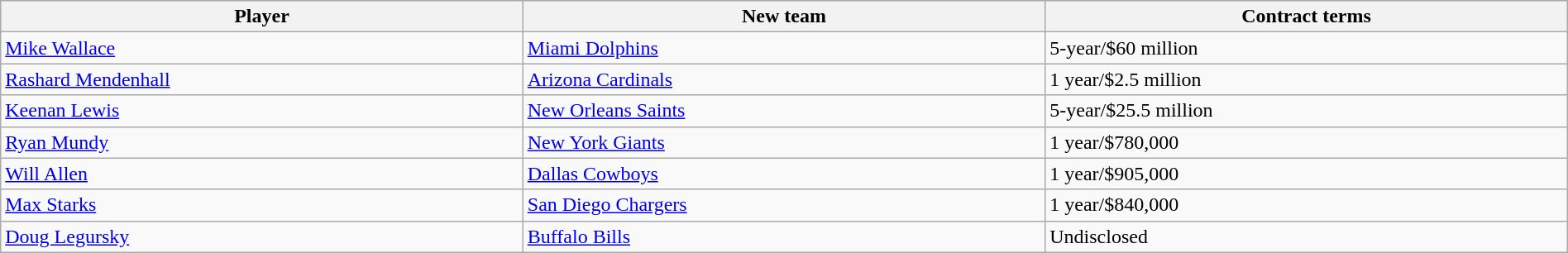<table class="wikitable" style="width:100%;">
<tr style="text-align:center; background:#ddd;">
<th style="width:33%;">Player</th>
<th style="width:33%;">New team</th>
<th style="width:33%;">Contract terms</th>
</tr>
<tr>
<td><a href='#'>Mike Wallace</a></td>
<td><a href='#'>Miami Dolphins</a></td>
<td>5-year/$60 million</td>
</tr>
<tr>
<td><a href='#'>Rashard Mendenhall</a></td>
<td><a href='#'>Arizona Cardinals</a></td>
<td>1 year/$2.5 million</td>
</tr>
<tr>
<td><a href='#'>Keenan Lewis</a></td>
<td><a href='#'>New Orleans Saints</a></td>
<td>5-year/$25.5 million</td>
</tr>
<tr>
<td><a href='#'>Ryan Mundy</a></td>
<td><a href='#'>New York Giants</a></td>
<td>1 year/$780,000</td>
</tr>
<tr>
<td><a href='#'>Will Allen</a></td>
<td><a href='#'>Dallas Cowboys</a></td>
<td>1 year/$905,000</td>
</tr>
<tr>
<td><a href='#'>Max Starks</a></td>
<td><a href='#'>San Diego Chargers</a></td>
<td>1 year/$840,000</td>
</tr>
<tr>
<td><a href='#'>Doug Legursky</a></td>
<td><a href='#'>Buffalo Bills</a></td>
<td>Undisclosed</td>
</tr>
</table>
